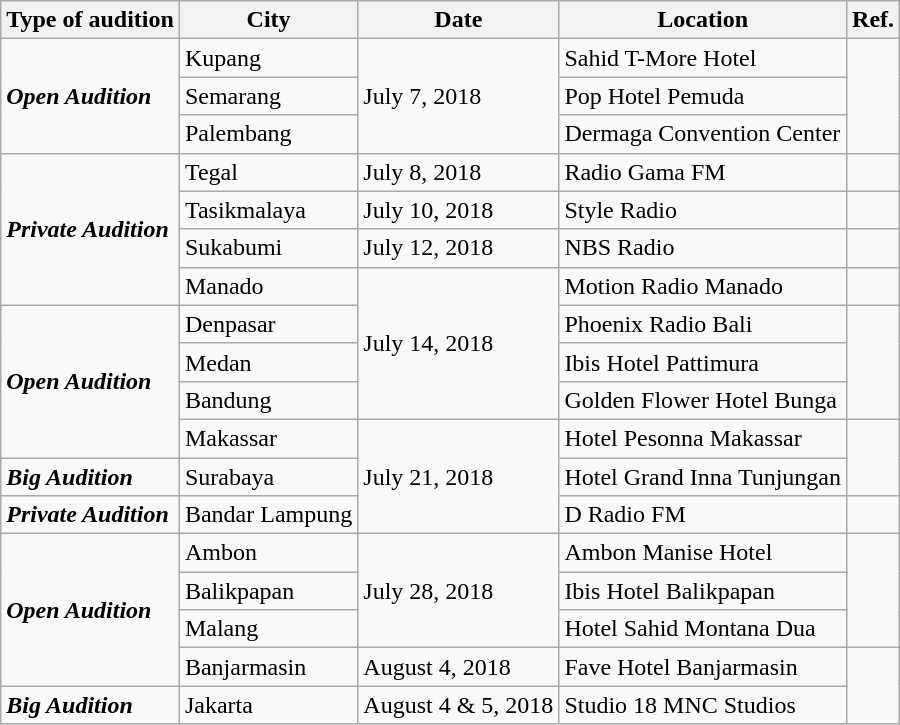<table class="wikitable">
<tr>
<th>Type of audition</th>
<th>City</th>
<th>Date</th>
<th>Location</th>
<th>Ref.</th>
</tr>
<tr>
<td rowspan="3"><strong><em>Open Audition</em></strong></td>
<td>Kupang</td>
<td rowspan="3">July 7, 2018</td>
<td>Sahid T-More Hotel</td>
<td rowspan="3"></td>
</tr>
<tr>
<td>Semarang</td>
<td>Pop Hotel Pemuda</td>
</tr>
<tr>
<td>Palembang</td>
<td>Dermaga Convention Center</td>
</tr>
<tr>
<td rowspan="4"><strong><em>Private Audition</em></strong></td>
<td>Tegal</td>
<td>July 8, 2018</td>
<td>Radio Gama FM</td>
<td></td>
</tr>
<tr>
<td>Tasikmalaya</td>
<td>July 10, 2018</td>
<td>Style Radio</td>
<td></td>
</tr>
<tr>
<td>Sukabumi</td>
<td>July 12, 2018</td>
<td>NBS Radio</td>
<td></td>
</tr>
<tr>
<td>Manado</td>
<td rowspan="4">July 14, 2018</td>
<td>Motion Radio Manado</td>
<td></td>
</tr>
<tr>
<td rowspan="4"><strong><em>Open Audition</em></strong></td>
<td>Denpasar</td>
<td>Phoenix Radio Bali</td>
<td rowspan="3"></td>
</tr>
<tr>
<td>Medan</td>
<td>Ibis Hotel Pattimura</td>
</tr>
<tr>
<td>Bandung</td>
<td>Golden Flower Hotel Bunga</td>
</tr>
<tr>
<td>Makassar</td>
<td rowspan="3">July 21, 2018</td>
<td>Hotel Pesonna Makassar</td>
<td rowspan="2"></td>
</tr>
<tr>
<td><strong><em>Big Audition</em></strong></td>
<td>Surabaya</td>
<td>Hotel Grand Inna Tunjungan</td>
</tr>
<tr>
<td><strong><em>Private Audition</em></strong></td>
<td>Bandar Lampung</td>
<td>D Radio FM</td>
<td></td>
</tr>
<tr>
<td rowspan="4"><strong><em>Open Audition</em></strong></td>
<td Kota Ambon>Ambon</td>
<td rowspan="3">July 28, 2018</td>
<td>Ambon Manise Hotel</td>
<td rowspan="3"></td>
</tr>
<tr>
<td>Balikpapan</td>
<td>Ibis Hotel Balikpapan</td>
</tr>
<tr>
<td>Malang</td>
<td>Hotel Sahid Montana Dua</td>
</tr>
<tr>
<td>Banjarmasin</td>
<td>August 4, 2018</td>
<td>Fave Hotel Banjarmasin</td>
<td rowspan="2"></td>
</tr>
<tr>
<td><strong><em>Big Audition</em></strong></td>
<td>Jakarta</td>
<td>August 4 & 5, 2018</td>
<td>Studio 18 MNC Studios</td>
</tr>
</table>
